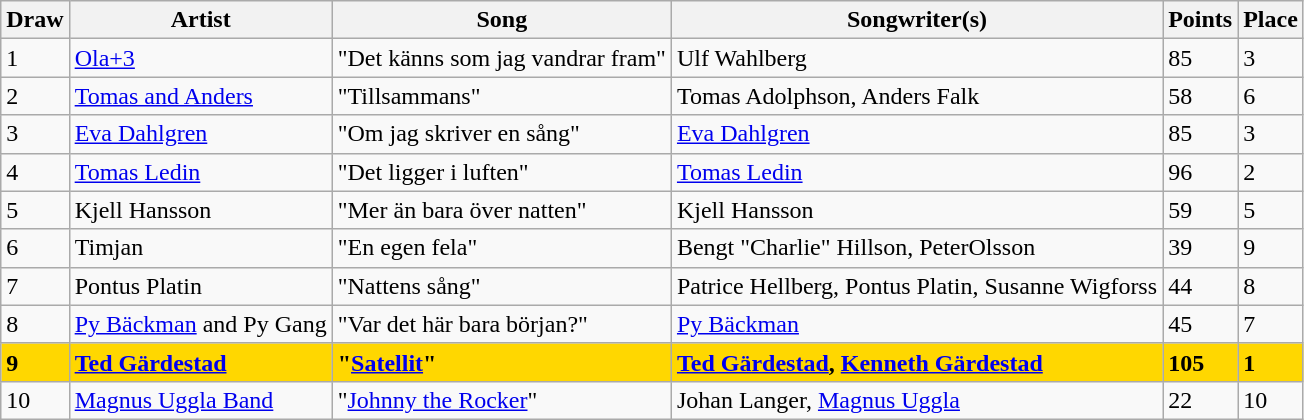<table class="sortable wikitable">
<tr>
<th scope="col">Draw</th>
<th scope="col">Artist</th>
<th scope="col">Song</th>
<th scope="col" class="unsortable">Songwriter(s)</th>
<th scope="col">Points</th>
<th scope="col">Place</th>
</tr>
<tr>
<td>1</td>
<td><a href='#'>Ola+3</a></td>
<td>"Det känns som jag vandrar fram"</td>
<td>Ulf Wahlberg</td>
<td>85</td>
<td>3</td>
</tr>
<tr>
<td>2</td>
<td><a href='#'>Tomas and Anders</a></td>
<td>"Tillsammans"</td>
<td>Tomas Adolphson, Anders Falk</td>
<td>58</td>
<td>6</td>
</tr>
<tr>
<td>3</td>
<td><a href='#'>Eva Dahlgren</a></td>
<td>"Om jag skriver en sång"</td>
<td><a href='#'>Eva Dahlgren</a></td>
<td>85</td>
<td>3</td>
</tr>
<tr>
<td>4</td>
<td><a href='#'>Tomas Ledin</a></td>
<td>"Det ligger i luften"</td>
<td><a href='#'>Tomas Ledin</a></td>
<td>96</td>
<td>2</td>
</tr>
<tr>
<td>5</td>
<td>Kjell Hansson</td>
<td>"Mer än bara över natten"</td>
<td>Kjell Hansson</td>
<td>59</td>
<td>5</td>
</tr>
<tr>
<td>6</td>
<td>Timjan</td>
<td>"En egen fela"</td>
<td>Bengt "Charlie" Hillson, PeterOlsson</td>
<td>39</td>
<td>9</td>
</tr>
<tr>
<td>7</td>
<td>Pontus Platin</td>
<td>"Nattens sång"</td>
<td>Patrice Hellberg, Pontus Platin, Susanne Wigforss</td>
<td>44</td>
<td>8</td>
</tr>
<tr>
<td>8</td>
<td><a href='#'>Py Bäckman</a> and Py Gang</td>
<td>"Var det här bara början?"</td>
<td><a href='#'>Py Bäckman</a></td>
<td>45</td>
<td>7</td>
</tr>
<tr style="font-weight:bold;background:gold;">
<td>9</td>
<td><a href='#'>Ted Gärdestad</a></td>
<td>"<a href='#'>Satellit</a>"</td>
<td><a href='#'>Ted Gärdestad</a>, <a href='#'>Kenneth Gärdestad</a></td>
<td>105</td>
<td>1</td>
</tr>
<tr>
<td>10</td>
<td><a href='#'>Magnus Uggla Band</a></td>
<td>"<a href='#'>Johnny the Rocker</a>"</td>
<td>Johan Langer, <a href='#'>Magnus Uggla</a></td>
<td>22</td>
<td>10</td>
</tr>
</table>
